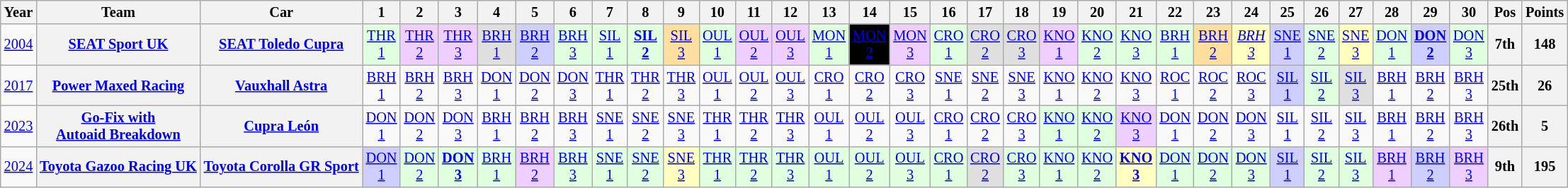<table class="wikitable" style="text-align:center; font-size:85%">
<tr>
<th>Year</th>
<th>Team</th>
<th>Car</th>
<th>1</th>
<th>2</th>
<th>3</th>
<th>4</th>
<th>5</th>
<th>6</th>
<th>7</th>
<th>8</th>
<th>9</th>
<th>10</th>
<th>11</th>
<th>12</th>
<th>13</th>
<th>14</th>
<th>15</th>
<th>16</th>
<th>17</th>
<th>18</th>
<th>19</th>
<th>20</th>
<th>21</th>
<th>22</th>
<th>23</th>
<th>24</th>
<th>25</th>
<th>26</th>
<th>27</th>
<th>28</th>
<th>29</th>
<th>30</th>
<th>Pos</th>
<th>Points</th>
</tr>
<tr>
<td><a href='#'>2004</a></td>
<th nowrap><a href='#'>SEAT Sport UK</a></th>
<th nowrap><a href='#'>SEAT Toledo Cupra</a></th>
<td style="background:#DFFFDF;"><a href='#'>THR<br>1</a><br></td>
<td style="background:#EFCFFF;"><a href='#'>THR<br>2</a><br></td>
<td style="background:#EFCFFF;"><a href='#'>THR<br>3</a><br></td>
<td style="background:#DFDFDF;"><a href='#'>BRH<br>1</a><br></td>
<td style="background:#CFCFFF;"><a href='#'>BRH<br>2</a><br></td>
<td style="background:#DFFFDF;"><a href='#'>BRH<br>3</a><br></td>
<td style="background:#DFFFDF;"><a href='#'>SIL<br>1</a><br></td>
<td style="background:#DFFFDF;"><strong><a href='#'>SIL<br>2</a></strong><br></td>
<td style="background:#FFDF9F;"><a href='#'>SIL<br>3</a><br></td>
<td style="background:#DFFFDF;"><a href='#'>OUL<br>1</a><br></td>
<td style="background:#EFCFFF;"><a href='#'>OUL<br>2</a><br></td>
<td style="background:#EFCFFF;"><a href='#'>OUL<br>3</a><br></td>
<td style="background:#DFFFDF;"><a href='#'>MON<br>1</a><br></td>
<td style="background:#000000; color:white"><a href='#'><span>MON<br>2</span></a><br></td>
<td style="background:#EFCFFF;"><a href='#'>MON<br>3</a><br></td>
<td style="background:#DFFFDF;"><a href='#'>CRO<br>1</a><br></td>
<td style="background:#DFDFDF;"><a href='#'>CRO<br>2</a><br></td>
<td style="background:#DFDFDF;"><a href='#'>CRO<br>3</a><br></td>
<td style="background:#EFCFFF;"><a href='#'>KNO<br>1</a><br></td>
<td style="background:#DFFFDF;"><a href='#'>KNO<br>2</a><br></td>
<td style="background:#DFFFDF;"><a href='#'>KNO<br>3</a><br></td>
<td style="background:#DFFFDF;"><a href='#'>BRH<br>1</a><br></td>
<td style="background:#FFDF9F;"><a href='#'>BRH<br>2</a><br></td>
<td style="background:#FFFFBF;"><em><a href='#'>BRH<br>3</a></em><br></td>
<td style="background:#CFCFFF;"><a href='#'>SNE<br>1</a><br></td>
<td style="background:#DFFFDF;"><a href='#'>SNE<br>2</a><br></td>
<td style="background:#FFFFBF;"><a href='#'>SNE<br>3</a><br></td>
<td style="background:#DFFFDF;"><a href='#'>DON<br>1</a><br></td>
<td style="background:#CFCFFF;"><strong><a href='#'>DON<br>2</a></strong><br></td>
<td style="background:#DFFFDF;"><a href='#'>DON<br>3</a><br></td>
<th>7th</th>
<th>148</th>
</tr>
<tr>
<td><a href='#'>2017</a></td>
<th nowrap><a href='#'>Power Maxed Racing</a></th>
<th nowrap><a href='#'>Vauxhall Astra</a></th>
<td><a href='#'>BRH<br>1</a></td>
<td><a href='#'>BRH<br>2</a></td>
<td><a href='#'>BRH<br>3</a></td>
<td><a href='#'>DON<br>1</a></td>
<td><a href='#'>DON<br>2</a></td>
<td><a href='#'>DON<br>3</a></td>
<td><a href='#'>THR<br>1</a></td>
<td><a href='#'>THR<br>2</a></td>
<td><a href='#'>THR<br>3</a></td>
<td><a href='#'>OUL<br>1</a></td>
<td><a href='#'>OUL<br>2</a></td>
<td><a href='#'>OUL<br>3</a></td>
<td><a href='#'>CRO<br>1</a></td>
<td><a href='#'>CRO<br>2</a></td>
<td><a href='#'>CRO<br>3</a></td>
<td><a href='#'>SNE<br>1</a></td>
<td><a href='#'>SNE<br>2</a></td>
<td><a href='#'>SNE<br>3</a></td>
<td><a href='#'>KNO<br>1</a></td>
<td><a href='#'>KNO<br>2</a></td>
<td><a href='#'>KNO<br>3</a></td>
<td><a href='#'>ROC<br>1</a></td>
<td><a href='#'>ROC<br>2</a></td>
<td><a href='#'>ROC<br>3</a></td>
<td style="background:#CFCFFF;"><a href='#'>SIL<br>1</a><br></td>
<td style="background:#DFFFDF;"><a href='#'>SIL<br>2</a><br></td>
<td style="background:#DFDFDF;"><a href='#'>SIL<br>3</a><br></td>
<td><a href='#'>BRH<br>1</a></td>
<td><a href='#'>BRH<br>2</a></td>
<td><a href='#'>BRH<br>3</a></td>
<th>25th</th>
<th>26</th>
</tr>
<tr>
<td><a href='#'>2023</a></td>
<th nowrap><a href='#'>Go-Fix with<br>Autoaid Breakdown</a></th>
<th nowrap><a href='#'>Cupra León</a></th>
<td><a href='#'>DON<br>1</a></td>
<td><a href='#'>DON<br>2</a></td>
<td><a href='#'>DON<br>3</a></td>
<td><a href='#'>BRH<br>1</a></td>
<td><a href='#'>BRH<br>2</a></td>
<td><a href='#'>BRH<br>3</a></td>
<td><a href='#'>SNE<br>1</a></td>
<td><a href='#'>SNE<br>2</a></td>
<td><a href='#'>SNE<br>3</a></td>
<td><a href='#'>THR<br>1</a></td>
<td><a href='#'>THR<br>2</a></td>
<td><a href='#'>THR<br>3</a></td>
<td><a href='#'>OUL<br>1</a></td>
<td><a href='#'>OUL<br>2</a></td>
<td><a href='#'>OUL<br>3</a></td>
<td><a href='#'>CRO<br>1</a></td>
<td><a href='#'>CRO<br>2</a></td>
<td><a href='#'>CRO<br>3</a></td>
<td style="background:#DFFFDF;"><a href='#'>KNO<br>1</a><br></td>
<td style="background:#DFFFDF;"><a href='#'>KNO<br>2</a><br></td>
<td style="background:#EFCFFF;"><a href='#'>KNO<br>3</a><br></td>
<td><a href='#'>DON<br>1</a></td>
<td><a href='#'>DON<br>2</a></td>
<td><a href='#'>DON<br>3</a></td>
<td><a href='#'>SIL<br>1</a></td>
<td><a href='#'>SIL<br>2</a></td>
<td><a href='#'>SIL<br>3</a></td>
<td><a href='#'>BRH<br>1</a></td>
<td><a href='#'>BRH<br>2</a></td>
<td><a href='#'>BRH<br>3</a></td>
<th>26th</th>
<th>5</th>
</tr>
<tr>
<td><a href='#'>2024</a></td>
<th nowrap><a href='#'>Toyota Gazoo Racing UK</a></th>
<th nowrap><a href='#'>Toyota Corolla GR Sport</a></th>
<td style="background:#CFCFFF;"><a href='#'>DON<br>1</a><br></td>
<td style="background:#DFFFDF;"><a href='#'>DON<br>2</a><br></td>
<td style="background:#DFFFDF;"><strong><a href='#'>DON<br>3</a></strong><br></td>
<td style="background:#DFFFDF;"><a href='#'>BRH<br>1</a><br></td>
<td style="background:#EFCFFF;"><a href='#'>BRH<br>2</a><br></td>
<td style="background:#DFFFDF;"><a href='#'>BRH<br>3</a><br></td>
<td style="background:#DFFFDF;"><a href='#'>SNE<br>1</a><br></td>
<td style="background:#DFFFDF;"><a href='#'>SNE<br>2</a><br></td>
<td style="background:#FFFFBF;"><a href='#'>SNE<br>3</a><br></td>
<td style="background:#DFFFDF;"><a href='#'>THR<br>1</a><br></td>
<td style="background:#DFFFDF;"><a href='#'>THR<br>2</a><br></td>
<td style="background:#DFFFDF;"><a href='#'>THR<br>3</a><br></td>
<td style="background:#DFFFDF;"><a href='#'>OUL<br>1</a><br></td>
<td style="background:#DFFFDF;"><a href='#'>OUL<br>2</a><br></td>
<td style="background:#DFFFDF;"><a href='#'>OUL<br>3</a><br></td>
<td style="background:#DFFFDF;"><a href='#'>CRO<br>1</a><br></td>
<td style="background:#DFDFDF;"><a href='#'>CRO<br>2</a><br></td>
<td style="background:#DFFFDF;"><a href='#'>CRO<br>3</a><br></td>
<td style="background:#DFFFDF;"><a href='#'>KNO<br>1</a><br></td>
<td style="background:#DFFFDF;"><a href='#'>KNO<br>2</a><br></td>
<td style="background:#FFFFBF;"><strong><a href='#'>KNO<br>3</a></strong><br></td>
<td style="background:#DFFFDF;"><a href='#'>DON<br>1</a><br></td>
<td style="background:#DFFFDF;"><a href='#'>DON<br>2</a><br></td>
<td style="background:#DFFFDF;"><a href='#'>DON<br>3</a><br></td>
<td style="background:#CFCFFF;"><a href='#'>SIL<br>1</a><br></td>
<td style="background:#DFFFDF;"><a href='#'>SIL<br>2</a><br></td>
<td style="background:#DFFFDF;"><a href='#'>SIL<br>3</a><br></td>
<td style="background:#EFCFFF;"><a href='#'>BRH<br>1</a><br></td>
<td style="background:#CFCFFF;"><a href='#'>BRH<br>2</a><br></td>
<td style="background:#EFCFFF;"><a href='#'>BRH<br>3</a><br></td>
<th>9th</th>
<th>195</th>
</tr>
</table>
